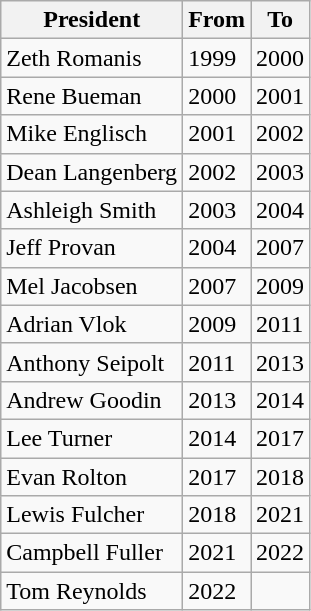<table class="wikitable sortable">
<tr>
<th>President</th>
<th>From</th>
<th>To</th>
</tr>
<tr>
<td>Zeth Romanis</td>
<td>1999</td>
<td>2000</td>
</tr>
<tr>
<td>Rene Bueman</td>
<td>2000</td>
<td>2001</td>
</tr>
<tr>
<td>Mike Englisch</td>
<td>2001</td>
<td>2002</td>
</tr>
<tr>
<td>Dean Langenberg</td>
<td>2002</td>
<td>2003</td>
</tr>
<tr>
<td>Ashleigh Smith</td>
<td>2003</td>
<td>2004</td>
</tr>
<tr>
<td>Jeff Provan</td>
<td>2004</td>
<td>2007</td>
</tr>
<tr>
<td>Mel Jacobsen</td>
<td>2007</td>
<td>2009</td>
</tr>
<tr>
<td>Adrian Vlok</td>
<td>2009</td>
<td>2011</td>
</tr>
<tr>
<td>Anthony Seipolt</td>
<td>2011</td>
<td>2013</td>
</tr>
<tr>
<td>Andrew Goodin</td>
<td>2013</td>
<td>2014</td>
</tr>
<tr>
<td>Lee Turner</td>
<td>2014</td>
<td>2017</td>
</tr>
<tr>
<td>Evan Rolton</td>
<td>2017</td>
<td>2018</td>
</tr>
<tr>
<td>Lewis Fulcher</td>
<td>2018</td>
<td>2021</td>
</tr>
<tr>
<td>Campbell Fuller</td>
<td>2021</td>
<td>2022</td>
</tr>
<tr>
<td>Tom Reynolds</td>
<td>2022</td>
<td></td>
</tr>
</table>
